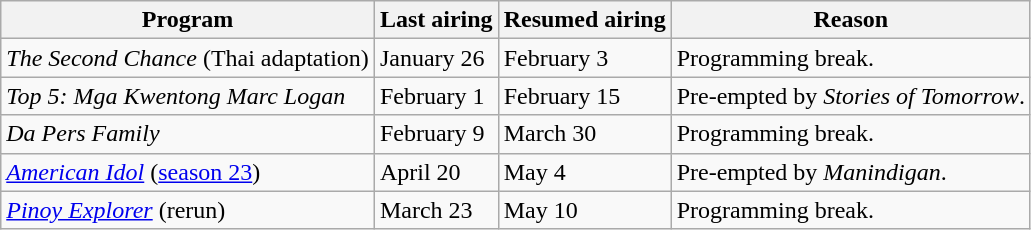<table class="wikitable">
<tr>
<th>Program</th>
<th>Last airing</th>
<th>Resumed airing</th>
<th>Reason</th>
</tr>
<tr>
<td><em>The Second Chance</em> (Thai adaptation)</td>
<td>January 26</td>
<td>February 3</td>
<td>Programming break.</td>
</tr>
<tr>
<td><em>Top 5: Mga Kwentong Marc Logan</em></td>
<td>February 1</td>
<td>February 15</td>
<td>Pre-empted by <em>Stories of Tomorrow</em>.</td>
</tr>
<tr>
<td><em>Da Pers Family</em></td>
<td>February 9</td>
<td>March 30</td>
<td>Programming break.</td>
</tr>
<tr>
<td><em><a href='#'>American Idol</a></em> (<a href='#'>season 23</a>)</td>
<td>April 20</td>
<td>May 4</td>
<td>Pre-empted by <em>Manindigan</em>.</td>
</tr>
<tr>
<td><em><a href='#'>Pinoy Explorer</a></em> (rerun)</td>
<td>March 23</td>
<td>May 10</td>
<td>Programming break.</td>
</tr>
</table>
